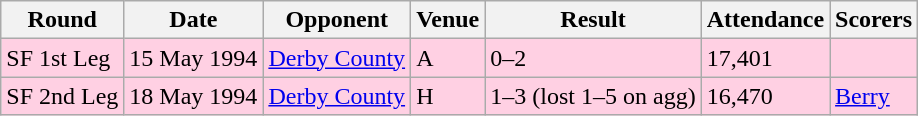<table class="wikitable">
<tr>
<th>Round</th>
<th>Date</th>
<th>Opponent</th>
<th>Venue</th>
<th>Result</th>
<th>Attendance</th>
<th>Scorers</th>
</tr>
<tr style="background-color: #ffd0e3;">
<td>SF 1st Leg</td>
<td>15 May 1994</td>
<td><a href='#'>Derby County</a></td>
<td>A</td>
<td>0–2</td>
<td>17,401</td>
<td></td>
</tr>
<tr style="background-color: #ffd0e3;">
<td>SF 2nd Leg</td>
<td>18 May 1994</td>
<td><a href='#'>Derby County</a></td>
<td>H</td>
<td>1–3 (lost 1–5 on agg)</td>
<td>16,470</td>
<td><a href='#'>Berry</a></td>
</tr>
</table>
